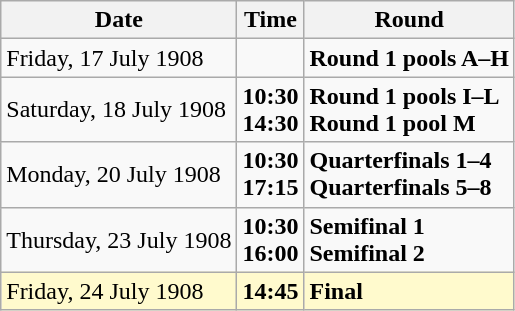<table class="wikitable">
<tr>
<th>Date</th>
<th>Time</th>
<th>Round</th>
</tr>
<tr>
<td>Friday, 17 July 1908</td>
<td></td>
<td><strong>Round 1 pools A–H</strong></td>
</tr>
<tr>
<td>Saturday, 18 July 1908</td>
<td><strong>10:30</strong><br><strong>14:30</strong></td>
<td><strong>Round 1 pools I–L</strong><br><strong>Round 1 pool M</strong></td>
</tr>
<tr>
<td>Monday, 20 July 1908</td>
<td><strong>10:30</strong><br><strong>17:15</strong></td>
<td><strong>Quarterfinals 1–4</strong><br><strong>Quarterfinals 5–8</strong></td>
</tr>
<tr>
<td>Thursday, 23 July 1908</td>
<td><strong>10:30</strong><br><strong>16:00</strong></td>
<td><strong>Semifinal 1</strong><br><strong>Semifinal 2</strong></td>
</tr>
<tr style=background:lemonchiffon>
<td>Friday, 24 July 1908</td>
<td><strong>14:45</strong></td>
<td><strong>Final</strong></td>
</tr>
</table>
